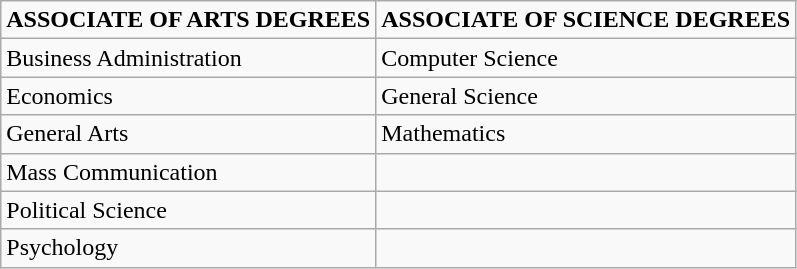<table class="wikitable">
<tr>
<td><strong>ASSOCIATE OF ARTS DEGREES</strong></td>
<td><strong>ASSOCIATE OF SCIENCE DEGREES</strong></td>
</tr>
<tr>
<td>Business Administration</td>
<td>Computer Science</td>
</tr>
<tr>
<td>Economics</td>
<td>General Science</td>
</tr>
<tr>
<td>General Arts</td>
<td>Mathematics</td>
</tr>
<tr>
<td>Mass Communication</td>
<td></td>
</tr>
<tr>
<td>Political Science</td>
<td></td>
</tr>
<tr>
<td>Psychology</td>
<td></td>
</tr>
</table>
